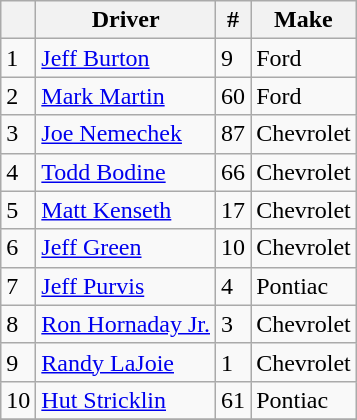<table class="wikitable sortable">
<tr>
<th></th>
<th>Driver</th>
<th>#</th>
<th>Make</th>
</tr>
<tr>
<td>1</td>
<td><a href='#'>Jeff Burton</a></td>
<td>9</td>
<td>Ford</td>
</tr>
<tr>
<td>2</td>
<td><a href='#'>Mark Martin</a></td>
<td>60</td>
<td>Ford</td>
</tr>
<tr>
<td>3</td>
<td><a href='#'>Joe Nemechek</a></td>
<td>87</td>
<td>Chevrolet</td>
</tr>
<tr>
<td>4</td>
<td><a href='#'>Todd Bodine</a></td>
<td>66</td>
<td>Chevrolet</td>
</tr>
<tr>
<td>5</td>
<td><a href='#'>Matt Kenseth</a></td>
<td>17</td>
<td>Chevrolet</td>
</tr>
<tr>
<td>6</td>
<td><a href='#'>Jeff Green</a></td>
<td>10</td>
<td>Chevrolet</td>
</tr>
<tr>
<td>7</td>
<td><a href='#'>Jeff Purvis</a></td>
<td>4</td>
<td>Pontiac</td>
</tr>
<tr>
<td>8</td>
<td><a href='#'>Ron Hornaday Jr.</a></td>
<td>3</td>
<td>Chevrolet</td>
</tr>
<tr>
<td>9</td>
<td><a href='#'>Randy LaJoie</a></td>
<td>1</td>
<td>Chevrolet</td>
</tr>
<tr>
<td>10</td>
<td><a href='#'>Hut Stricklin</a></td>
<td>61</td>
<td>Pontiac</td>
</tr>
<tr>
</tr>
</table>
